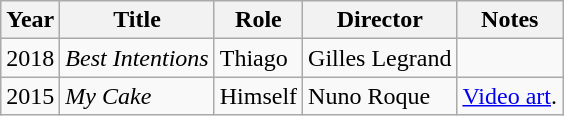<table class="wikitable">
<tr>
<th>Year</th>
<th>Title</th>
<th>Role</th>
<th>Director</th>
<th>Notes</th>
</tr>
<tr>
<td>2018</td>
<td><em>Best Intentions</em></td>
<td>Thiago</td>
<td>Gilles Legrand</td>
<td></td>
</tr>
<tr>
<td>2015</td>
<td><em>My Cake</em></td>
<td>Himself</td>
<td>Nuno Roque</td>
<td><a href='#'>Video art</a>.</td>
</tr>
</table>
